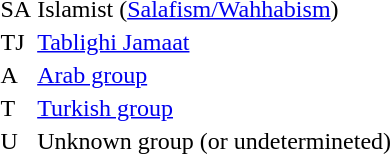<table>
<tr valign=top>
<td>SA</td>
<td>Islamist (<a href='#'>Salafism/Wahhabism</a>)</td>
</tr>
<tr valign=top>
<td>TJ</td>
<td><a href='#'>Tablighi Jamaat</a></td>
</tr>
<tr valign=top>
<td>A</td>
<td><a href='#'>Arab group</a></td>
</tr>
<tr valign=top>
<td>T</td>
<td><a href='#'>Turkish group</a></td>
</tr>
<tr valign=top>
<td>U</td>
<td>Unknown group (or undetermineted)</td>
</tr>
</table>
